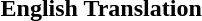<table width="100%">
<tr>
<th></th>
<th>English Translation</th>
</tr>
<tr valign="top">
<td><br></td>
<td></td>
</tr>
</table>
